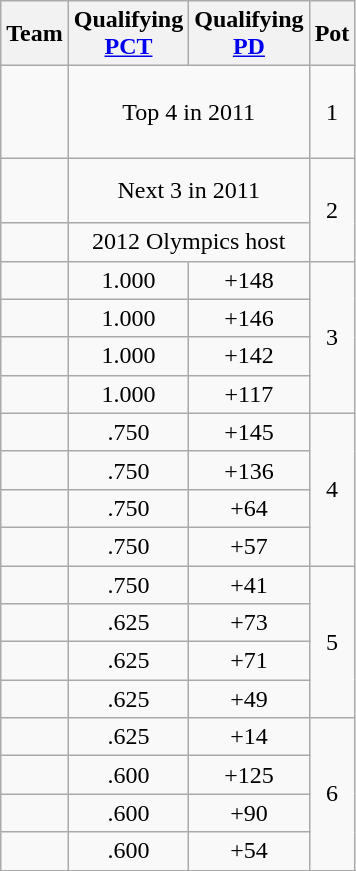<table class="wikitable collapsible collapsed" style="text-align:center;">
<tr>
<th>Team</th>
<th style="width:50px;">Qualifying <a href='#'>PCT</a></th>
<th width=50px>Qualifying <a href='#'>PD</a></th>
<th>Pot</th>
</tr>
<tr>
<td align=left><br><br><br></td>
<td colspan=2>Top 4 in 2011</td>
<td>1</td>
</tr>
<tr>
<td align=left><br><br></td>
<td colspan=2>Next 3 in 2011</td>
<td rowspan=2>2</td>
</tr>
<tr>
<td align=left></td>
<td colspan=2>2012 Olympics host</td>
</tr>
<tr>
<td align=left></td>
<td>1.000</td>
<td>+148</td>
<td rowspan=4>3</td>
</tr>
<tr>
<td align=left></td>
<td>1.000</td>
<td>+146</td>
</tr>
<tr>
<td align=left></td>
<td>1.000</td>
<td>+142</td>
</tr>
<tr>
<td align=left></td>
<td>1.000</td>
<td>+117</td>
</tr>
<tr>
<td align=left></td>
<td>.750</td>
<td>+145</td>
<td rowspan=4>4</td>
</tr>
<tr>
<td align=left></td>
<td>.750</td>
<td>+136</td>
</tr>
<tr>
<td align=left></td>
<td>.750</td>
<td>+64</td>
</tr>
<tr>
<td align=left></td>
<td>.750</td>
<td>+57</td>
</tr>
<tr>
<td align=left></td>
<td>.750</td>
<td>+41</td>
<td rowspan=4>5</td>
</tr>
<tr>
<td align=left></td>
<td>.625</td>
<td>+73</td>
</tr>
<tr>
<td align=left></td>
<td>.625</td>
<td>+71</td>
</tr>
<tr>
<td align=left></td>
<td>.625</td>
<td>+49</td>
</tr>
<tr>
<td align=left></td>
<td>.625</td>
<td>+14</td>
<td rowspan=4>6</td>
</tr>
<tr>
<td align=left></td>
<td>.600</td>
<td>+125</td>
</tr>
<tr>
<td align=left></td>
<td>.600</td>
<td>+90</td>
</tr>
<tr>
<td align=left></td>
<td>.600</td>
<td>+54</td>
</tr>
</table>
